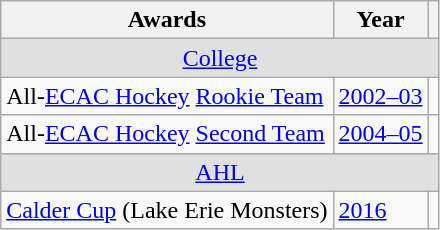<table class="wikitable">
<tr>
<th>Awards</th>
<th>Year</th>
<th></th>
</tr>
<tr ALIGN="center" bgcolor="#e0e0e0">
<td colspan="3"><a href='#'>College</a></td>
</tr>
<tr>
<td>All-<a href='#'>ECAC Hockey</a> <a href='#'>Rookie Team</a></td>
<td><a href='#'>2002–03</a></td>
<td></td>
</tr>
<tr>
<td>All-<a href='#'>ECAC Hockey</a> <a href='#'>Second Team</a></td>
<td><a href='#'>2004–05</a></td>
<td></td>
</tr>
<tr ALIGN="center" bgcolor="#e0e0e0">
<td colspan="3"><a href='#'>AHL</a></td>
</tr>
<tr>
<td><a href='#'>Calder Cup</a> (Lake Erie Monsters)</td>
<td><a href='#'>2016</a></td>
<td></td>
</tr>
</table>
